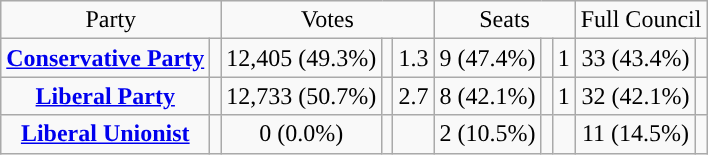<table class=wikitable style="text-align:center;">
<tr>
<td colspan=2>Party</td>
<td colspan=3>Votes</td>
<td colspan=3>Seats</td>
<td colspan=3>Full Council</td>
</tr>
<tr>
<td><strong><a href='#'>Conservative Party</a></strong></td>
<td style="background:"></td>
<td>12,405 (49.3%)</td>
<td></td>
<td> 1.3</td>
<td>9 (47.4%)</td>
<td></td>
<td> 1</td>
<td>33 (43.4%)</td>
<td></td>
</tr>
<tr>
<td><strong><a href='#'>Liberal Party</a></strong></td>
<td style="background:"></td>
<td>12,733 (50.7%)</td>
<td></td>
<td> 2.7</td>
<td>8 (42.1%)</td>
<td></td>
<td> 1</td>
<td>32 (42.1%)</td>
<td></td>
</tr>
<tr>
<td><strong><a href='#'>Liberal Unionist</a></strong></td>
<td style="background:"></td>
<td>0 (0.0%)</td>
<td></td>
<td></td>
<td>2 (10.5%)</td>
<td></td>
<td></td>
<td>11 (14.5%)</td>
<td></td>
</tr>
</table>
